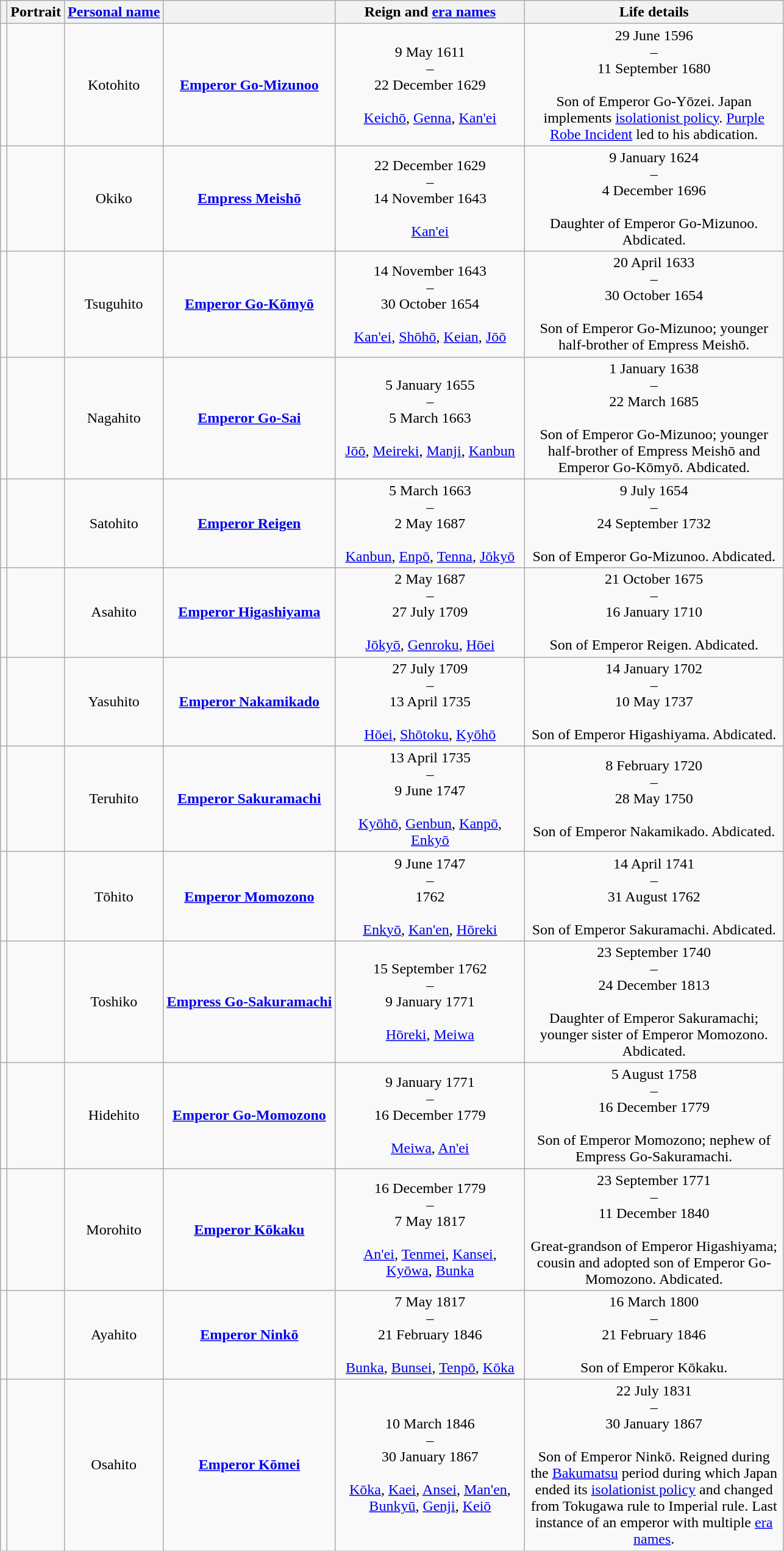<table class="wikitable mw-collapsible" style="text-align:center">
<tr>
<th scope="col"></th>
<th class="unsortable">Portrait</th>
<th scope="col"><a href='#'>Personal name</a></th>
<th scope="col"></th>
<th scope="col" width="200px" class="unsortable">Reign and <a href='#'>era names</a></th>
<th scope="col" width="275px" class="unsortable">Life details</th>
</tr>
<tr>
<td></td>
<td></td>
<td>Kotohito<br></td>
<td><strong><a href='#'>Emperor Go-Mizunoo</a></strong><br></td>
<td>9 May 1611<br>–<br>22 December 1629<br><br><a href='#'>Keichō</a>, <a href='#'>Genna</a>, <a href='#'>Kan'ei</a></td>
<td>29 June 1596<br>–<br>11 September 1680<br><br>Son of Emperor Go-Yōzei. Japan implements <a href='#'>isolationist policy</a>. <a href='#'>Purple Robe Incident</a> led to his abdication.</td>
</tr>
<tr>
<td></td>
<td></td>
<td>Okiko<br></td>
<td><strong><a href='#'>Empress Meishō</a></strong><br></td>
<td>22 December 1629<br>–<br>14 November 1643<br><br><a href='#'>Kan'ei</a></td>
<td>9 January 1624<br>–<br>4 December 1696<br><br>Daughter of Emperor Go-Mizunoo. Abdicated.<strong></strong></td>
</tr>
<tr>
<td></td>
<td></td>
<td>Tsuguhito<br></td>
<td><strong><a href='#'>Emperor Go-Kōmyō</a></strong><br></td>
<td>14 November 1643<br>–<br>30 October 1654<br><br><a href='#'>Kan'ei</a>, <a href='#'>Shōhō</a>, <a href='#'>Keian</a>, <a href='#'>Jōō</a></td>
<td>20 April 1633<br>–<br>30 October 1654<br><br>Son of Emperor Go-Mizunoo; younger half-brother of Empress Meishō.<strong></strong></td>
</tr>
<tr>
<td></td>
<td></td>
<td>Nagahito<br></td>
<td><strong><a href='#'>Emperor Go-Sai</a></strong><br></td>
<td>5 January 1655<br>–<br>5 March 1663<br><br><a href='#'>Jōō</a>, <a href='#'>Meireki</a>, <a href='#'>Manji</a>, <a href='#'>Kanbun</a></td>
<td>1 January 1638<br>–<br>22 March 1685<br><br>Son of Emperor Go-Mizunoo; younger half-brother of Empress Meishō and Emperor Go-Kōmyō. Abdicated.</td>
</tr>
<tr>
<td></td>
<td></td>
<td>Satohito<br></td>
<td><strong><a href='#'>Emperor Reigen</a></strong><br></td>
<td>5 March 1663<br>–<br>2 May 1687<br><br><a href='#'>Kanbun</a>, <a href='#'>Enpō</a>, <a href='#'>Tenna</a>, <a href='#'>Jōkyō</a></td>
<td>9 July 1654<br>–<br>24 September 1732<br><br>Son of Emperor Go-Mizunoo. Abdicated.<strong></strong></td>
</tr>
<tr>
<td></td>
<td></td>
<td>Asahito<br></td>
<td><strong><a href='#'>Emperor Higashiyama</a></strong><br></td>
<td>2 May 1687<br>–<br>27 July 1709<br><br><a href='#'>Jōkyō</a>, <a href='#'>Genroku</a>, <a href='#'>Hōei</a></td>
<td>21 October 1675<br>–<br>16 January 1710<br><br>Son of Emperor Reigen. Abdicated.<strong></strong></td>
</tr>
<tr>
<td></td>
<td></td>
<td>Yasuhito<br></td>
<td><strong><a href='#'>Emperor Nakamikado</a></strong><br></td>
<td>27 July 1709<br>–<br>13 April 1735<br><br><a href='#'>Hōei</a>, <a href='#'>Shōtoku</a>, <a href='#'>Kyōhō</a></td>
<td>14 January 1702<br>–<br>10 May 1737<br><br>Son of Emperor Higashiyama. Abdicated.<strong></strong></td>
</tr>
<tr>
<td></td>
<td></td>
<td>Teruhito<br></td>
<td><strong><a href='#'>Emperor Sakuramachi</a></strong><br></td>
<td>13 April 1735<br>–<br>9 June 1747<br><br><a href='#'>Kyōhō</a>, <a href='#'>Genbun</a>, <a href='#'>Kanpō</a>, <a href='#'>Enkyō</a></td>
<td>8 February 1720<br>–<br>28 May 1750<br><br>Son of Emperor Nakamikado. Abdicated.<strong></strong></td>
</tr>
<tr>
<td></td>
<td></td>
<td>Tōhito<br></td>
<td><strong><a href='#'>Emperor Momozono</a></strong><br></td>
<td>9 June 1747<br>–<br>1762<br><br><a href='#'>Enkyō</a>, <a href='#'>Kan'en</a>, <a href='#'>Hōreki</a></td>
<td>14 April 1741<br>–<br>31 August 1762<br><br>Son of Emperor Sakuramachi. Abdicated.<strong></strong></td>
</tr>
<tr>
<td></td>
<td></td>
<td>Toshiko<br></td>
<td><strong><a href='#'>Empress Go-Sakuramachi</a></strong><br></td>
<td>15 September 1762<br>–<br>9 January 1771<br><br><a href='#'>Hōreki</a>, <a href='#'>Meiwa</a></td>
<td>23 September 1740<br>–<br>24 December 1813<br><br>Daughter of Emperor Sakuramachi; younger sister of Emperor Momozono. Abdicated.<strong></strong></td>
</tr>
<tr>
<td></td>
<td></td>
<td>Hidehito<br></td>
<td><strong><a href='#'>Emperor Go-Momozono</a></strong><br></td>
<td>9 January 1771<br>–<br>16 December 1779<br><br><a href='#'>Meiwa</a>, <a href='#'>An'ei</a></td>
<td>5 August 1758<br>–<br>16 December 1779<br><br>Son of Emperor Momozono; nephew of Empress Go-Sakuramachi.<strong></strong></td>
</tr>
<tr>
<td></td>
<td></td>
<td>Morohito<br></td>
<td><strong><a href='#'>Emperor Kōkaku</a></strong><br></td>
<td>16 December 1779<br>–<br>7 May 1817<br><br><a href='#'>An'ei</a>, <a href='#'>Tenmei</a>, <a href='#'>Kansei</a>, <a href='#'>Kyōwa</a>, <a href='#'>Bunka</a></td>
<td>23 September 1771<br>–<br>11 December 1840<br><br>Great-grandson of Emperor Higashiyama; cousin and adopted son of Emperor Go-Momozono. Abdicated.<strong></strong></td>
</tr>
<tr>
<td></td>
<td></td>
<td>Ayahito<br></td>
<td><strong><a href='#'>Emperor Ninkō</a></strong><br></td>
<td>7 May 1817<br>–<br>21 February 1846<br><br><a href='#'>Bunka</a>, <a href='#'>Bunsei</a>, <a href='#'>Tenpō</a>, <a href='#'>Kōka</a></td>
<td>16 March 1800<br>–<br>21 February 1846<br><br>Son of Emperor Kōkaku.<strong></strong></td>
</tr>
<tr>
<td></td>
<td></td>
<td>Osahito<br></td>
<td><strong><a href='#'>Emperor Kōmei</a></strong><br></td>
<td>10 March 1846<br>–<br>30 January 1867<br><br><a href='#'>Kōka</a>, <a href='#'>Kaei</a>, <a href='#'>Ansei</a>, <a href='#'>Man'en</a>, <a href='#'>Bunkyū</a>, <a href='#'>Genji</a>, <a href='#'>Keiō</a></td>
<td>22 July 1831<br>–<br>30 January 1867<br><br>Son of Emperor Ninkō. Reigned during the <a href='#'>Bakumatsu</a> period during which Japan ended its <a href='#'>isolationist policy</a> and changed from Tokugawa rule to Imperial rule. Last instance of an emperor with multiple <a href='#'>era names</a>.</td>
</tr>
</table>
